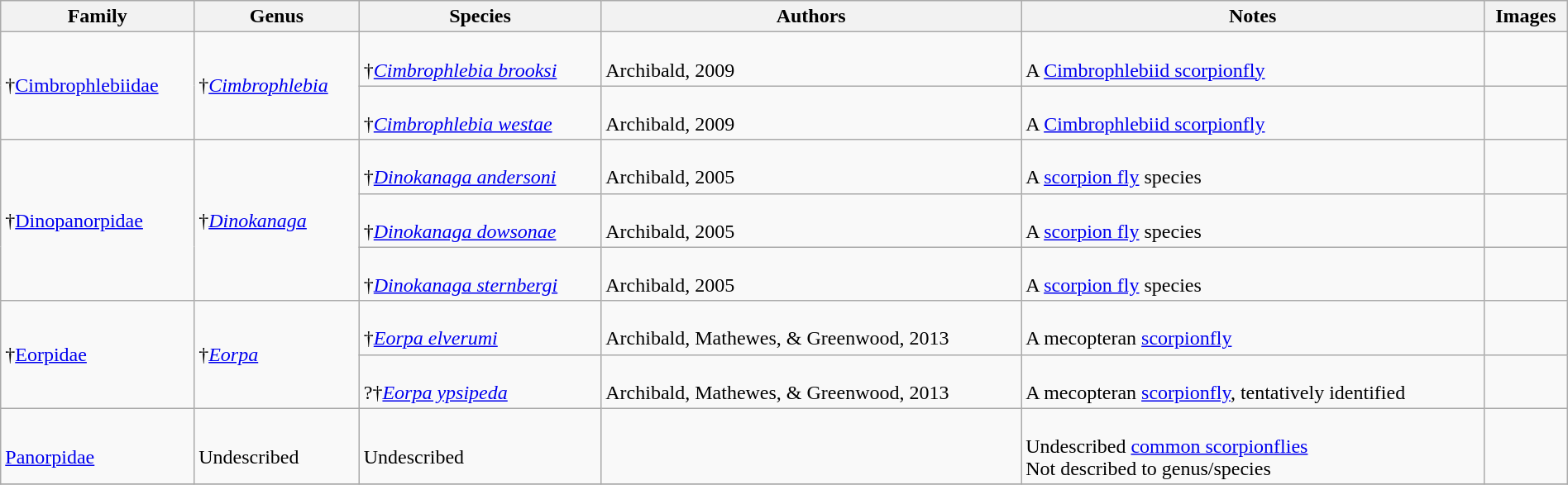<table class="wikitable sortable"  style="margin:auto; width:100%;">
<tr>
<th>Family</th>
<th>Genus</th>
<th>Species</th>
<th>Authors</th>
<th>Notes</th>
<th>Images</th>
</tr>
<tr>
<td rowspan=2>†<a href='#'>Cimbrophlebiidae</a></td>
<td rowspan=2>†<em><a href='#'>Cimbrophlebia</a></em></td>
<td><br>†<em><a href='#'>Cimbrophlebia brooksi</a></em></td>
<td><br>Archibald, 2009</td>
<td><br>A <a href='#'>Cimbrophlebiid scorpionfly</a></td>
<td><br></td>
</tr>
<tr>
<td><br>†<em><a href='#'>Cimbrophlebia westae</a></em></td>
<td><br>Archibald, 2009</td>
<td><br>A <a href='#'>Cimbrophlebiid scorpionfly</a></td>
<td><br></td>
</tr>
<tr>
<td rowspan=3>†<a href='#'>Dinopanorpidae</a></td>
<td rowspan=3>†<em><a href='#'>Dinokanaga</a></em></td>
<td><br>†<em><a href='#'>Dinokanaga andersoni</a></em></td>
<td><br>Archibald, 2005</td>
<td><br>A <a href='#'>scorpion fly</a> species</td>
<td><br></td>
</tr>
<tr>
<td><br>†<em><a href='#'>Dinokanaga dowsonae</a></em></td>
<td><br>Archibald, 2005</td>
<td><br>A <a href='#'>scorpion fly</a> species</td>
<td><br></td>
</tr>
<tr>
<td><br>†<em><a href='#'>Dinokanaga sternbergi</a></em></td>
<td><br>Archibald, 2005</td>
<td><br>A <a href='#'>scorpion fly</a> species</td>
<td></td>
</tr>
<tr>
<td rowspan=2>†<a href='#'>Eorpidae</a></td>
<td rowspan=2>†<em><a href='#'>Eorpa</a></em></td>
<td><br>†<em><a href='#'>Eorpa elverumi</a></em></td>
<td><br>Archibald, Mathewes, & Greenwood, 2013</td>
<td><br>A mecopteran <a href='#'>scorpionfly</a></td>
<td><br></td>
</tr>
<tr>
<td><br>?†<em><a href='#'>Eorpa ypsipeda</a></em></td>
<td><br>Archibald, Mathewes, & Greenwood, 2013</td>
<td><br>A mecopteran <a href='#'>scorpionfly</a>, tentatively identified</td>
<td><br></td>
</tr>
<tr>
<td><br><a href='#'>Panorpidae</a></td>
<td><br>Undescribed</td>
<td><br>Undescribed</td>
<td></td>
<td><br>Undescribed <a href='#'>common scorpionflies</a><br>Not described to genus/species</td>
<td></td>
</tr>
<tr>
</tr>
</table>
